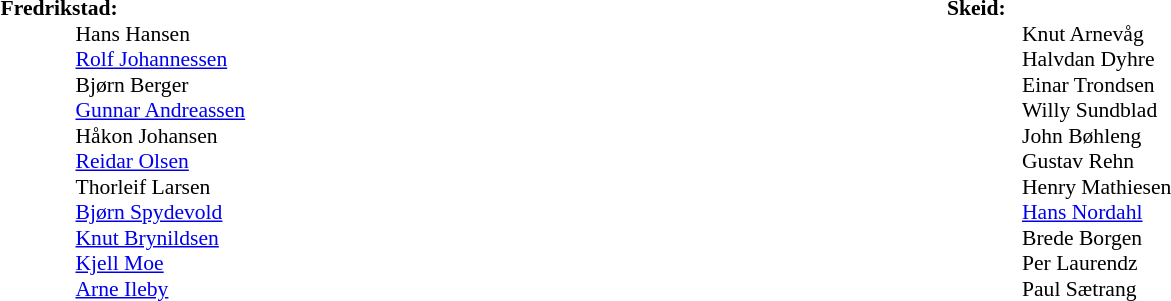<table width=100%>
<tr>
<td valign=top width=50%><br><table style=font-size:90% cellspacing=0 cellpadding=0>
<tr>
<td colspan="4"><strong>Fredrikstad:</strong></td>
</tr>
<tr>
<th width=25></th>
<th width=25></th>
</tr>
<tr>
<td></td>
<td></td>
<td>Hans Hansen</td>
</tr>
<tr>
<td></td>
<td></td>
<td><a href='#'>Rolf Johannessen</a></td>
</tr>
<tr>
<td></td>
<td></td>
<td>Bjørn Berger</td>
</tr>
<tr>
<td></td>
<td></td>
<td><a href='#'>Gunnar Andreassen</a></td>
</tr>
<tr>
<td></td>
<td></td>
<td>Håkon Johansen</td>
</tr>
<tr>
<td></td>
<td></td>
<td><a href='#'>Reidar Olsen</a></td>
</tr>
<tr>
<td></td>
<td></td>
<td>Thorleif Larsen</td>
</tr>
<tr>
<td></td>
<td></td>
<td><a href='#'>Bjørn Spydevold</a></td>
</tr>
<tr>
<td></td>
<td></td>
<td><a href='#'>Knut Brynildsen</a></td>
</tr>
<tr>
<td></td>
<td></td>
<td><a href='#'>Kjell Moe</a></td>
</tr>
<tr>
<td></td>
<td></td>
<td><a href='#'>Arne Ileby</a></td>
</tr>
</table>
</td>
<td valign="top" width="50%"><br><table style=font-size:90% cellspacing=0 cellpadding=0>
<tr>
<td colspan="4"><strong>Skeid:</strong></td>
</tr>
<tr>
<th width=25></th>
<th width=25></th>
</tr>
<tr>
<td></td>
<td></td>
<td>Knut Arnevåg</td>
</tr>
<tr>
<td></td>
<td></td>
<td>Halvdan Dyhre</td>
</tr>
<tr>
<td></td>
<td></td>
<td>Einar Trondsen</td>
</tr>
<tr>
<td></td>
<td></td>
<td>Willy Sundblad</td>
</tr>
<tr>
<td></td>
<td></td>
<td>John Bøhleng</td>
</tr>
<tr>
<td></td>
<td></td>
<td>Gustav Rehn</td>
</tr>
<tr>
<td></td>
<td></td>
<td>Henry Mathiesen</td>
</tr>
<tr>
<td></td>
<td></td>
<td><a href='#'>Hans Nordahl</a></td>
</tr>
<tr>
<td></td>
<td></td>
<td>Brede Borgen</td>
</tr>
<tr>
<td></td>
<td></td>
<td>Per Laurendz</td>
</tr>
<tr>
<td></td>
<td></td>
<td>Paul Sætrang</td>
</tr>
</table>
</td>
</tr>
</table>
